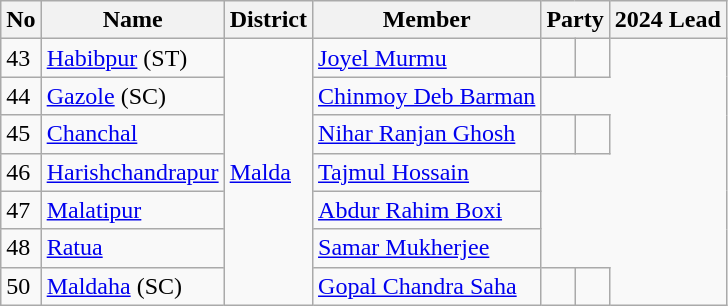<table class="wikitable sortable">
<tr>
<th>No</th>
<th>Name</th>
<th>District</th>
<th>Member</th>
<th colspan="2">Party</th>
<th colspan="2">2024 Lead</th>
</tr>
<tr>
<td>43</td>
<td><a href='#'>Habibpur</a> (ST)</td>
<td rowspan="7"><a href='#'>Malda</a></td>
<td><a href='#'>Joyel Murmu</a></td>
<td></td>
<td></td>
</tr>
<tr>
<td>44</td>
<td><a href='#'>Gazole</a> (SC)</td>
<td><a href='#'>Chinmoy Deb Barman</a></td>
</tr>
<tr>
<td>45</td>
<td><a href='#'>Chanchal</a></td>
<td><a href='#'>Nihar Ranjan Ghosh</a></td>
<td></td>
<td></td>
</tr>
<tr>
<td>46</td>
<td><a href='#'>Harishchandrapur</a></td>
<td><a href='#'>Tajmul Hossain</a></td>
</tr>
<tr>
<td>47</td>
<td><a href='#'>Malatipur</a></td>
<td><a href='#'>Abdur Rahim Boxi</a></td>
</tr>
<tr>
<td>48</td>
<td><a href='#'>Ratua</a></td>
<td><a href='#'>Samar Mukherjee</a></td>
</tr>
<tr>
<td>50</td>
<td><a href='#'>Maldaha</a> (SC)</td>
<td><a href='#'>Gopal Chandra Saha</a></td>
<td></td>
<td></td>
</tr>
</table>
